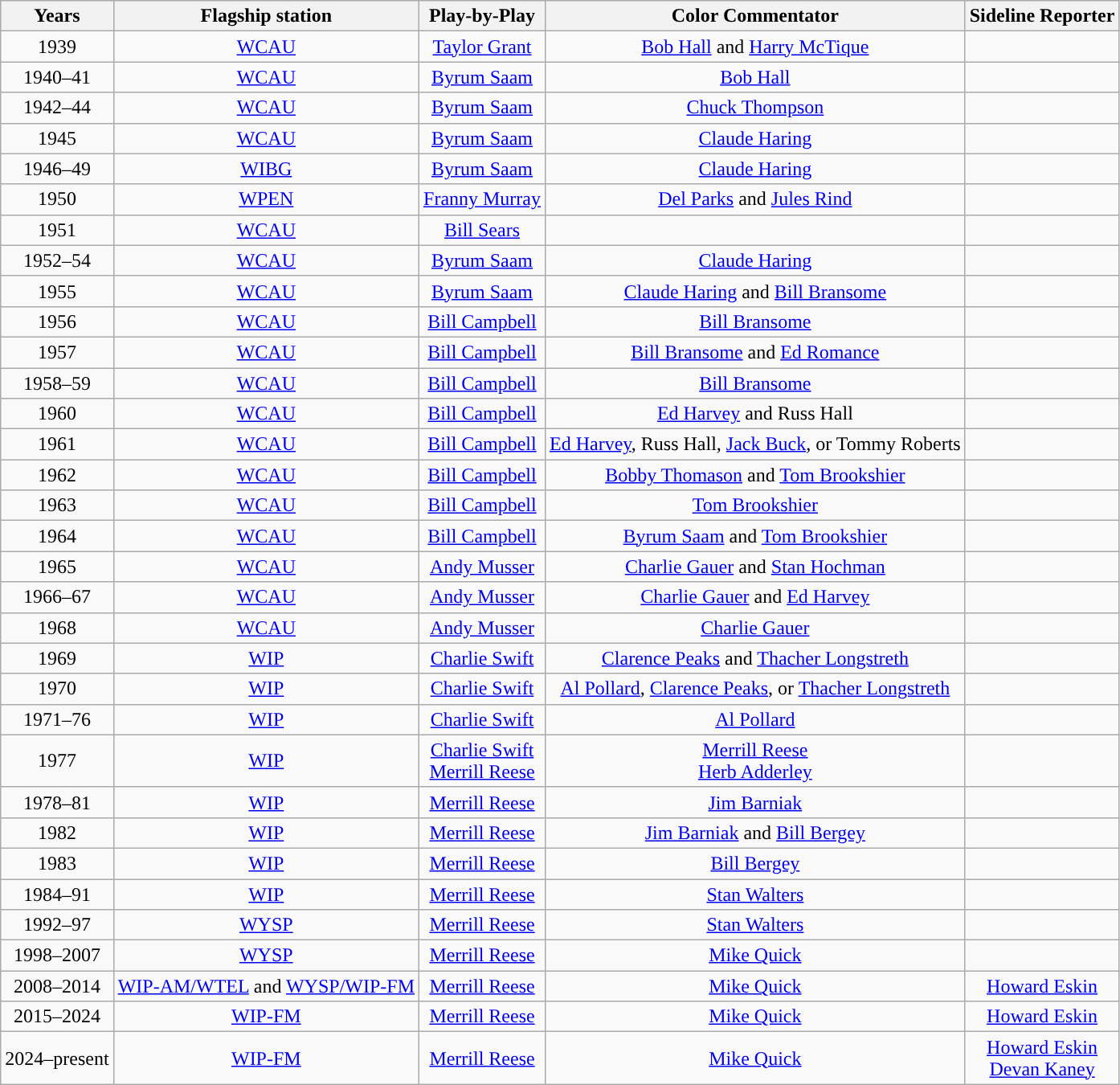<table class="wikitable" style="text-align: center;">
<tr>
<th>Years</th>
<th>Flagship station</th>
<th>Play-by-Play</th>
<th>Color Commentator</th>
<th>Sideline Reporter</th>
</tr>
<tr>
<td>1939</td>
<td><a href='#'>WCAU</a></td>
<td><a href='#'>Taylor Grant</a></td>
<td><a href='#'>Bob Hall</a> and <a href='#'>Harry McTique</a></td>
<td></td>
</tr>
<tr>
<td>1940–41</td>
<td><a href='#'>WCAU</a></td>
<td><a href='#'>Byrum Saam</a></td>
<td><a href='#'>Bob Hall</a></td>
<td></td>
</tr>
<tr>
<td>1942–44</td>
<td><a href='#'>WCAU</a></td>
<td><a href='#'>Byrum Saam</a></td>
<td><a href='#'>Chuck Thompson</a></td>
<td></td>
</tr>
<tr>
<td>1945</td>
<td><a href='#'>WCAU</a></td>
<td><a href='#'>Byrum Saam</a></td>
<td><a href='#'>Claude Haring</a></td>
<td></td>
</tr>
<tr>
<td>1946–49</td>
<td><a href='#'>WIBG</a></td>
<td><a href='#'>Byrum Saam</a></td>
<td><a href='#'>Claude Haring</a></td>
<td></td>
</tr>
<tr>
<td>1950</td>
<td><a href='#'>WPEN</a></td>
<td><a href='#'>Franny Murray</a></td>
<td><a href='#'>Del Parks</a> and <a href='#'>Jules Rind</a></td>
<td></td>
</tr>
<tr>
<td>1951</td>
<td><a href='#'>WCAU</a></td>
<td><a href='#'>Bill Sears</a></td>
<td></td>
<td></td>
</tr>
<tr>
<td>1952–54</td>
<td><a href='#'>WCAU</a></td>
<td><a href='#'>Byrum Saam</a></td>
<td><a href='#'>Claude Haring</a></td>
<td></td>
</tr>
<tr>
<td>1955</td>
<td><a href='#'>WCAU</a></td>
<td><a href='#'>Byrum Saam</a></td>
<td><a href='#'>Claude Haring</a> and <a href='#'>Bill Bransome</a></td>
<td></td>
</tr>
<tr>
<td>1956</td>
<td><a href='#'>WCAU</a></td>
<td><a href='#'>Bill Campbell</a></td>
<td><a href='#'>Bill Bransome</a></td>
<td></td>
</tr>
<tr>
<td>1957</td>
<td><a href='#'>WCAU</a></td>
<td><a href='#'>Bill Campbell</a></td>
<td><a href='#'>Bill Bransome</a> and <a href='#'>Ed Romance</a></td>
<td></td>
</tr>
<tr>
<td>1958–59</td>
<td><a href='#'>WCAU</a></td>
<td><a href='#'>Bill Campbell</a></td>
<td><a href='#'>Bill Bransome</a></td>
<td></td>
</tr>
<tr>
<td>1960</td>
<td><a href='#'>WCAU</a></td>
<td><a href='#'>Bill Campbell</a></td>
<td><a href='#'>Ed Harvey</a> and Russ Hall</td>
<td></td>
</tr>
<tr>
<td>1961</td>
<td><a href='#'>WCAU</a></td>
<td><a href='#'>Bill Campbell</a></td>
<td><a href='#'>Ed Harvey</a>, Russ Hall, <a href='#'>Jack Buck</a>, or Tommy Roberts</td>
<td></td>
</tr>
<tr>
<td>1962</td>
<td><a href='#'>WCAU</a></td>
<td><a href='#'>Bill Campbell</a></td>
<td><a href='#'>Bobby Thomason</a> and <a href='#'>Tom Brookshier</a></td>
<td></td>
</tr>
<tr>
<td>1963</td>
<td><a href='#'>WCAU</a></td>
<td><a href='#'>Bill Campbell</a></td>
<td><a href='#'>Tom Brookshier</a></td>
<td></td>
</tr>
<tr>
<td>1964</td>
<td><a href='#'>WCAU</a></td>
<td><a href='#'>Bill Campbell</a></td>
<td><a href='#'>Byrum Saam</a> and <a href='#'>Tom Brookshier</a></td>
<td></td>
</tr>
<tr>
<td>1965</td>
<td><a href='#'>WCAU</a></td>
<td><a href='#'>Andy Musser</a></td>
<td><a href='#'>Charlie Gauer</a> and <a href='#'>Stan Hochman</a></td>
<td></td>
</tr>
<tr>
<td>1966–67</td>
<td><a href='#'>WCAU</a></td>
<td><a href='#'>Andy Musser</a></td>
<td><a href='#'>Charlie Gauer</a> and <a href='#'>Ed Harvey</a></td>
<td></td>
</tr>
<tr>
<td>1968</td>
<td><a href='#'>WCAU</a></td>
<td><a href='#'>Andy Musser</a></td>
<td><a href='#'>Charlie Gauer</a></td>
<td></td>
</tr>
<tr>
<td>1969</td>
<td><a href='#'>WIP</a></td>
<td><a href='#'>Charlie Swift</a></td>
<td><a href='#'>Clarence Peaks</a> and <a href='#'>Thacher Longstreth</a></td>
<td></td>
</tr>
<tr>
<td>1970</td>
<td><a href='#'>WIP</a></td>
<td><a href='#'>Charlie Swift</a></td>
<td><a href='#'>Al Pollard</a>, <a href='#'>Clarence Peaks</a>, or <a href='#'>Thacher Longstreth</a></td>
<td></td>
</tr>
<tr>
<td>1971–76</td>
<td><a href='#'>WIP</a></td>
<td><a href='#'>Charlie Swift</a></td>
<td><a href='#'>Al Pollard</a></td>
<td></td>
</tr>
<tr>
<td>1977</td>
<td><a href='#'>WIP</a></td>
<td><a href='#'>Charlie Swift</a><br><a href='#'>Merrill Reese</a></td>
<td><a href='#'>Merrill Reese</a><br><a href='#'>Herb Adderley</a></td>
<td></td>
</tr>
<tr>
<td>1978–81</td>
<td><a href='#'>WIP</a></td>
<td><a href='#'>Merrill Reese</a></td>
<td><a href='#'>Jim Barniak</a></td>
<td></td>
</tr>
<tr>
<td>1982</td>
<td><a href='#'>WIP</a></td>
<td><a href='#'>Merrill Reese</a></td>
<td><a href='#'>Jim Barniak</a> and <a href='#'>Bill Bergey</a></td>
<td></td>
</tr>
<tr>
<td>1983</td>
<td><a href='#'>WIP</a></td>
<td><a href='#'>Merrill Reese</a></td>
<td><a href='#'>Bill Bergey</a></td>
<td></td>
</tr>
<tr>
<td>1984–91</td>
<td><a href='#'>WIP</a></td>
<td><a href='#'>Merrill Reese</a></td>
<td><a href='#'>Stan Walters</a></td>
<td></td>
</tr>
<tr>
<td>1992–97</td>
<td><a href='#'>WYSP</a></td>
<td><a href='#'>Merrill Reese</a></td>
<td><a href='#'>Stan Walters</a></td>
<td></td>
</tr>
<tr>
<td>1998–2007</td>
<td><a href='#'>WYSP</a></td>
<td><a href='#'>Merrill Reese</a></td>
<td><a href='#'>Mike Quick</a></td>
<td></td>
</tr>
<tr>
<td>2008–2014</td>
<td><a href='#'>WIP-AM/WTEL</a> and <a href='#'>WYSP/WIP-FM</a></td>
<td><a href='#'>Merrill Reese</a></td>
<td><a href='#'>Mike Quick</a></td>
<td><a href='#'>Howard Eskin</a></td>
</tr>
<tr>
<td>2015–2024</td>
<td><a href='#'>WIP-FM</a></td>
<td><a href='#'>Merrill Reese</a></td>
<td><a href='#'>Mike Quick</a></td>
<td><a href='#'>Howard Eskin</a></td>
</tr>
<tr>
<td>2024–present</td>
<td><a href='#'>WIP-FM</a></td>
<td><a href='#'>Merrill Reese</a></td>
<td><a href='#'>Mike Quick</a></td>
<td><a href='#'>Howard Eskin</a><br><a href='#'>Devan Kaney</a></td>
</tr>
</table>
